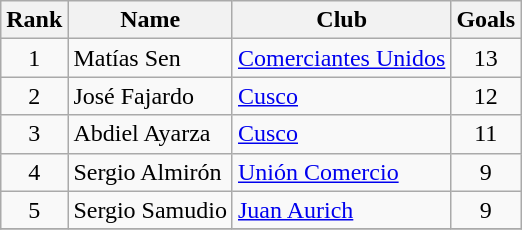<table class="wikitable" border="1">
<tr>
<th>Rank</th>
<th>Name</th>
<th>Club</th>
<th>Goals</th>
</tr>
<tr>
<td align=center>1</td>
<td> Matías Sen</td>
<td><a href='#'>Comerciantes Unidos</a></td>
<td align=center>13</td>
</tr>
<tr>
<td align=center>2</td>
<td> José Fajardo</td>
<td><a href='#'>Cusco</a></td>
<td align=center>12</td>
</tr>
<tr>
<td align=center>3</td>
<td> Abdiel Ayarza</td>
<td><a href='#'>Cusco</a></td>
<td align=center>11</td>
</tr>
<tr>
<td align=center>4</td>
<td> Sergio Almirón</td>
<td><a href='#'>Unión Comercio</a></td>
<td align=center>9</td>
</tr>
<tr>
<td align=center>5</td>
<td> Sergio Samudio</td>
<td><a href='#'>Juan Aurich</a></td>
<td align=center>9</td>
</tr>
<tr>
</tr>
</table>
